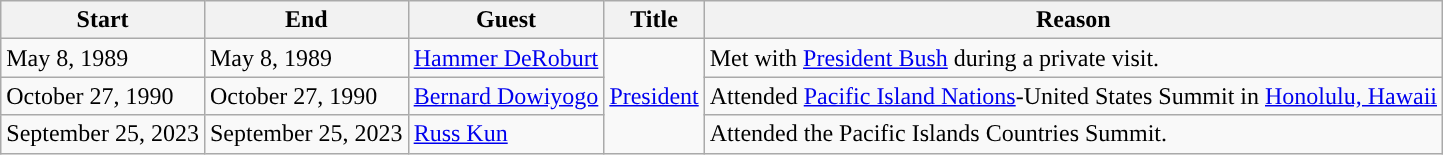<table class="wikitable sortable">
<tr>
<th>Start</th>
<th>End</th>
<th>Guest</th>
<th>Title</th>
<th>Reason</th>
</tr>
<tr>
<td>May 8, 1989</td>
<td>May 8, 1989</td>
<td><a href='#'>Hammer DeRoburt</a></td>
<td rowspan=3><a href='#'>President</a></td>
<td>Met with <a href='#'>President Bush</a> during a private visit.</td>
</tr>
<tr>
<td>October 27, 1990</td>
<td>October 27, 1990</td>
<td><a href='#'>Bernard Dowiyogo</a></td>
<td>Attended <a href='#'>Pacific Island Nations</a>-United States Summit in <a href='#'>Honolulu, Hawaii</a></td>
</tr>
<tr>
<td>September 25, 2023</td>
<td>September 25, 2023</td>
<td><a href='#'>Russ Kun</a></td>
<td>Attended the Pacific Islands Countries Summit.</td>
</tr>
</table>
